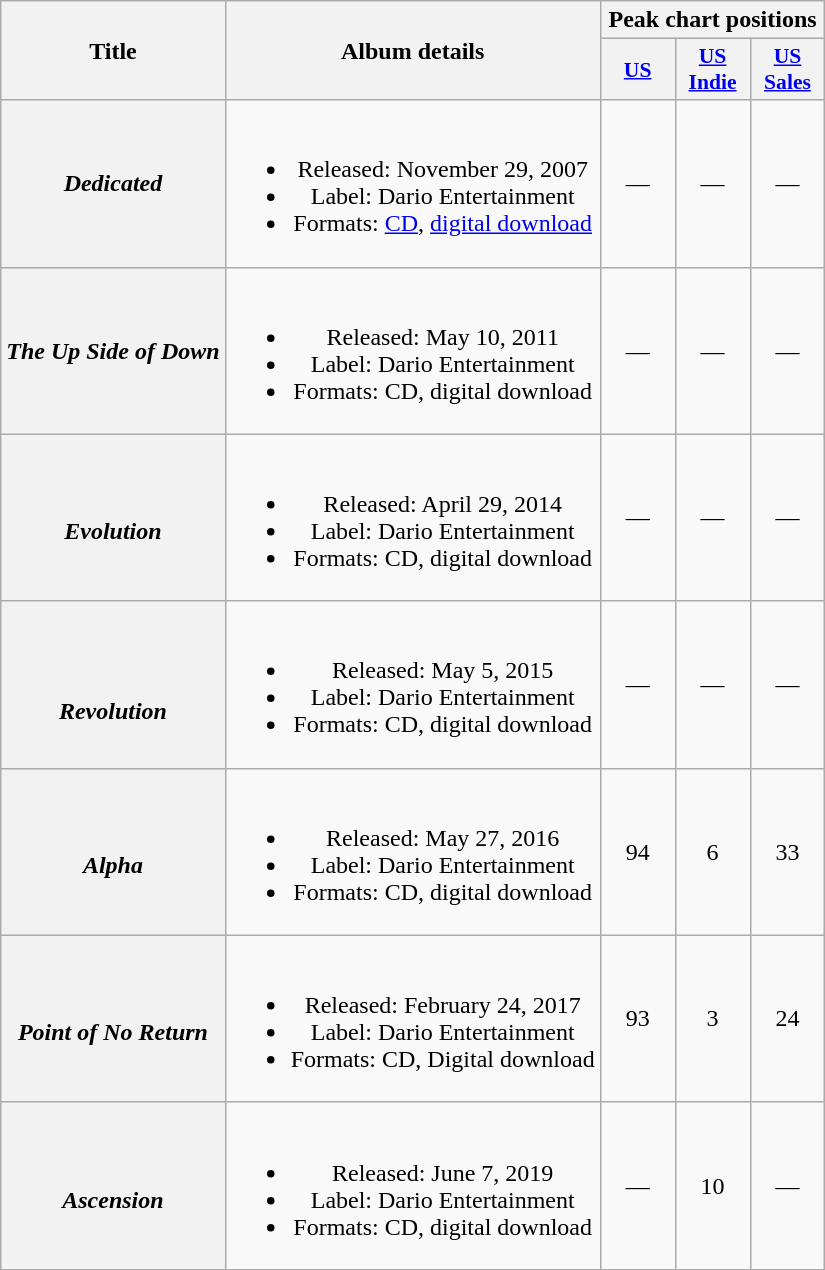<table class="wikitable plainrowheaders" style="text-align:center;">
<tr>
<th scope="col" rowspan="2">Title</th>
<th scope="col" rowspan="2">Album details</th>
<th scope="col" colspan="5">Peak chart positions</th>
</tr>
<tr>
<th scope="col" style="width:3em;font-size:90%;"><a href='#'>US</a><br></th>
<th scope="col" style="width:3em;font-size:90%;"><a href='#'>US<br>Indie</a><br></th>
<th scope="col" style="width:3em;font-size:90%;"><a href='#'>US<br>Sales</a><br></th>
</tr>
<tr>
<th scope="row" > <em>Dedicated</em></th>
<td><br><ul><li>Released: November 29, 2007</li><li>Label: Dario Entertainment</li><li>Formats: <a href='#'>CD</a>, <a href='#'>digital download</a></li></ul></td>
<td>—</td>
<td>—</td>
<td>—</td>
</tr>
<tr>
<th scope="row"> <em>The Up Side of Down</em></th>
<td><br><ul><li>Released: May 10, 2011</li><li>Label: Dario Entertainment</li><li>Formats: CD, digital download</li></ul></td>
<td>—</td>
<td>—</td>
<td>—</td>
</tr>
<tr>
<th scope="row"><br>  <em>Evolution</em></th>
<td><br><ul><li>Released: April 29, 2014</li><li>Label: Dario Entertainment</li><li>Formats: CD, digital download</li></ul></td>
<td>—</td>
<td>—</td>
<td>—</td>
</tr>
<tr>
<th scope="row"><br><br> <em>Revolution</em></th>
<td><br><ul><li>Released: May 5, 2015</li><li>Label: Dario Entertainment</li><li>Formats: CD, digital download</li></ul></td>
<td>—</td>
<td>—</td>
<td>—</td>
</tr>
<tr>
<th scope="row"><br> <em>Alpha</em></th>
<td><br><ul><li>Released: May 27, 2016</li><li>Label: Dario Entertainment</li><li>Formats: CD, digital download</li></ul></td>
<td>94</td>
<td>6</td>
<td>33</td>
</tr>
<tr>
<th scope="row"><br><em>Point of No Return</em></th>
<td><br><ul><li>Released: February 24, 2017</li><li>Label: Dario Entertainment</li><li>Formats: CD, Digital download</li></ul></td>
<td>93</td>
<td>3</td>
<td>24</td>
</tr>
<tr>
<th scope="row"><br><em>Ascension</em></th>
<td><br><ul><li>Released: June 7, 2019</li><li>Label: Dario Entertainment</li><li>Formats: CD, digital download</li></ul></td>
<td>—</td>
<td>10</td>
<td>—</td>
</tr>
</table>
